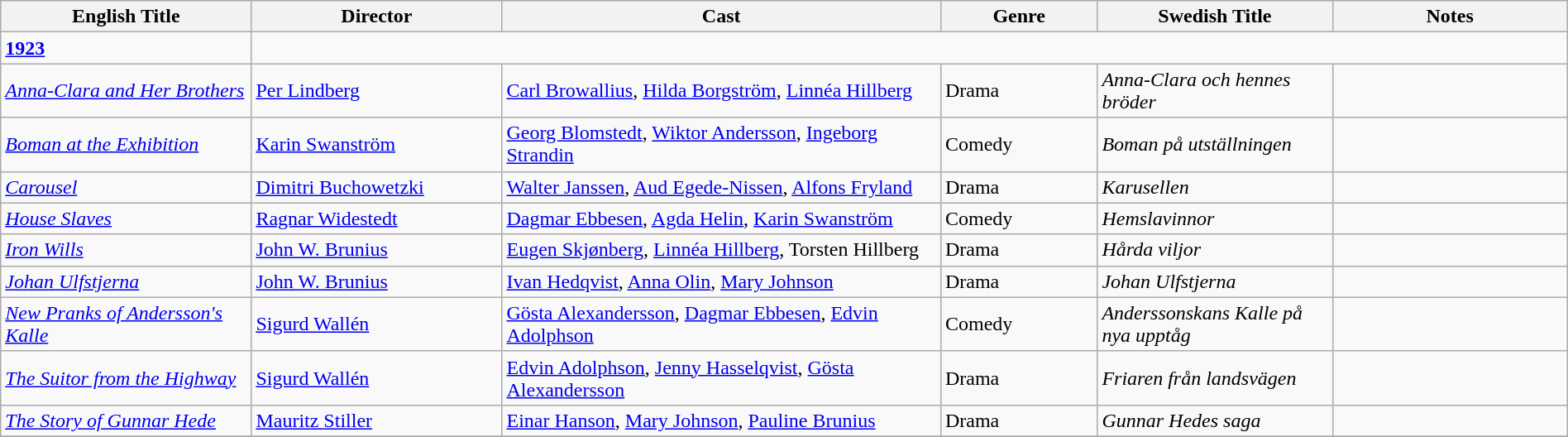<table class="wikitable" style="width:100%;">
<tr>
<th style="width:16%;">English Title</th>
<th style="width:16%;">Director</th>
<th style="width:28%;">Cast</th>
<th style="width:10%;">Genre</th>
<th style="width:15%;">Swedish Title</th>
<th style="width:15%;">Notes</th>
</tr>
<tr>
<td><strong><a href='#'>1923</a></strong></td>
</tr>
<tr>
<td><em><a href='#'>Anna-Clara and Her Brothers</a></em></td>
<td><a href='#'>Per Lindberg</a></td>
<td><a href='#'>Carl Browallius</a>, <a href='#'>Hilda Borgström</a>, <a href='#'>Linnéa Hillberg</a></td>
<td>Drama</td>
<td><em>Anna-Clara och hennes bröder</em></td>
<td></td>
</tr>
<tr>
<td><em><a href='#'>Boman at the Exhibition</a></em></td>
<td><a href='#'>Karin Swanström</a></td>
<td><a href='#'>Georg Blomstedt</a>, <a href='#'>Wiktor Andersson</a>, <a href='#'>Ingeborg Strandin</a></td>
<td>Comedy</td>
<td><em>Boman på utställningen</em></td>
<td></td>
</tr>
<tr>
<td><em><a href='#'>Carousel</a></em></td>
<td><a href='#'>Dimitri Buchowetzki</a></td>
<td><a href='#'>Walter Janssen</a>, <a href='#'>Aud Egede-Nissen</a>, <a href='#'>Alfons Fryland</a></td>
<td>Drama</td>
<td><em>Karusellen</em></td>
<td></td>
</tr>
<tr>
<td><em><a href='#'>House Slaves</a></em></td>
<td><a href='#'>Ragnar Widestedt</a></td>
<td><a href='#'>Dagmar Ebbesen</a>, <a href='#'>Agda Helin</a>, <a href='#'>Karin Swanström</a></td>
<td>Comedy</td>
<td><em>Hemslavinnor</em></td>
<td></td>
</tr>
<tr>
<td><em><a href='#'>Iron Wills</a></em></td>
<td><a href='#'>John W. Brunius</a></td>
<td><a href='#'>Eugen Skjønberg</a>, <a href='#'>Linnéa Hillberg</a>, Torsten Hillberg</td>
<td>Drama</td>
<td><em> Hårda viljor</em></td>
<td></td>
</tr>
<tr>
<td><em><a href='#'>Johan Ulfstjerna</a></em></td>
<td><a href='#'>John W. Brunius</a></td>
<td><a href='#'>Ivan Hedqvist</a>, <a href='#'>Anna Olin</a>, <a href='#'>Mary Johnson</a></td>
<td>Drama</td>
<td><em>Johan Ulfstjerna</em></td>
<td></td>
</tr>
<tr>
<td><em><a href='#'>New Pranks of Andersson's Kalle</a></em></td>
<td><a href='#'>Sigurd Wallén</a></td>
<td><a href='#'>Gösta Alexandersson</a>, <a href='#'>Dagmar Ebbesen</a>, <a href='#'>Edvin Adolphson</a></td>
<td>Comedy</td>
<td><em>Anderssonskans Kalle på nya upptåg</em></td>
<td></td>
</tr>
<tr>
<td><em><a href='#'>The Suitor from the Highway</a></em></td>
<td><a href='#'>Sigurd Wallén</a></td>
<td><a href='#'>Edvin Adolphson</a>, <a href='#'>Jenny Hasselqvist</a>, <a href='#'>Gösta Alexandersson</a></td>
<td>Drama</td>
<td><em>Friaren från landsvägen</em></td>
<td></td>
</tr>
<tr>
<td><em><a href='#'>The Story of Gunnar Hede</a></em></td>
<td><a href='#'>Mauritz Stiller</a></td>
<td><a href='#'>Einar Hanson</a>,  <a href='#'>Mary Johnson</a>, <a href='#'>Pauline Brunius</a></td>
<td>Drama</td>
<td><em>Gunnar Hedes saga</em></td>
<td></td>
</tr>
<tr>
</tr>
</table>
